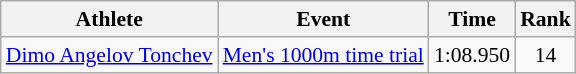<table class=wikitable style="font-size:90%">
<tr>
<th>Athlete</th>
<th>Event</th>
<th>Time</th>
<th>Rank</th>
</tr>
<tr align=center>
<td align=left><a href='#'>Dimo Angelov Tonchev</a></td>
<td align=left><a href='#'>Men's 1000m time trial</a></td>
<td>1:08.950</td>
<td>14</td>
</tr>
</table>
